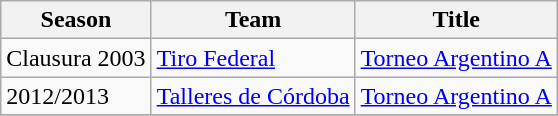<table class="wikitable">
<tr>
<th>Season</th>
<th>Team</th>
<th>Title</th>
</tr>
<tr>
<td>Clausura 2003</td>
<td><a href='#'>Tiro Federal</a></td>
<td><a href='#'>Torneo Argentino A</a></td>
</tr>
<tr>
<td>2012/2013</td>
<td><a href='#'>Talleres de Córdoba</a></td>
<td><a href='#'>Torneo Argentino A</a></td>
</tr>
<tr>
</tr>
</table>
